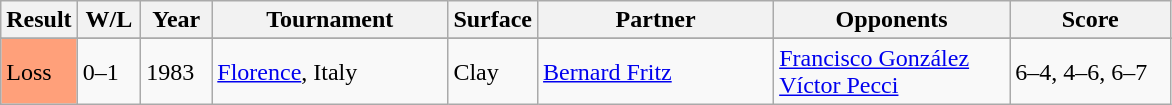<table class="sortable wikitable">
<tr>
<th style="width:40px">Result</th>
<th style="width:35px" class="unsortable">W/L</th>
<th style="width:40px">Year</th>
<th style="width:150px">Tournament</th>
<th style="width:50px">Surface</th>
<th style="width:150px">Partner</th>
<th style="width:150px">Opponents</th>
<th style="width:100px" class="unsortable">Score</th>
</tr>
<tr>
</tr>
<tr>
<td style="background:#ffa07a;">Loss</td>
<td>0–1</td>
<td>1983</td>
<td><a href='#'>Florence</a>, Italy</td>
<td>Clay</td>
<td> <a href='#'>Bernard Fritz</a></td>
<td> <a href='#'>Francisco González</a> <br>  <a href='#'>Víctor Pecci</a></td>
<td>6–4, 4–6, 6–7</td>
</tr>
</table>
